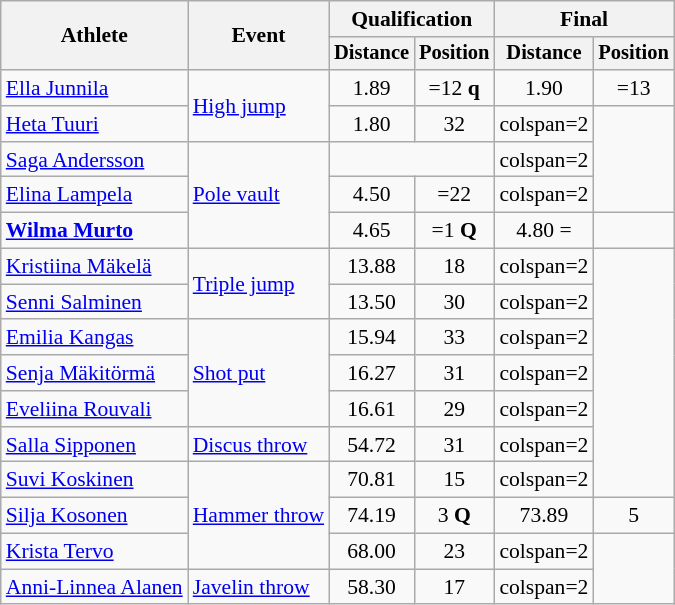<table class=wikitable style=font-size:90%>
<tr>
<th rowspan=2>Athlete</th>
<th rowspan=2>Event</th>
<th colspan=2>Qualification</th>
<th colspan=2>Final</th>
</tr>
<tr style=font-size:95%>
<th>Distance</th>
<th>Position</th>
<th>Distance</th>
<th>Position</th>
</tr>
<tr align=center>
<td align=left><a href='#'>Ella Junnila</a></td>
<td align=left rowspan=2><a href='#'>High jump</a></td>
<td>1.89</td>
<td>=12 <strong>q</strong></td>
<td>1.90</td>
<td>=13</td>
</tr>
<tr align=center>
<td align=left><a href='#'>Heta Tuuri</a></td>
<td>1.80</td>
<td>32</td>
<td>colspan=2 </td>
</tr>
<tr align=center>
<td align=left><a href='#'>Saga Andersson</a></td>
<td align=left rowspan=3><a href='#'>Pole vault</a></td>
<td colspan=2></td>
<td>colspan=2 </td>
</tr>
<tr align=center>
<td align=left><a href='#'>Elina Lampela</a></td>
<td>4.50</td>
<td>=22</td>
<td>colspan=2 </td>
</tr>
<tr align=center>
<td align=left><strong><a href='#'>Wilma Murto</a></strong></td>
<td>4.65</td>
<td>=1 <strong>Q</strong></td>
<td>4.80 =</td>
<td></td>
</tr>
<tr align=center>
<td align=left><a href='#'>Kristiina Mäkelä</a></td>
<td align=left rowspan=2><a href='#'>Triple jump</a></td>
<td>13.88</td>
<td>18</td>
<td>colspan=2 </td>
</tr>
<tr align=center>
<td align=left><a href='#'>Senni Salminen</a></td>
<td>13.50</td>
<td>30</td>
<td>colspan=2 </td>
</tr>
<tr align=center>
<td align=left><a href='#'>Emilia Kangas</a></td>
<td align=left rowspan=3><a href='#'>Shot put</a></td>
<td>15.94</td>
<td>33</td>
<td>colspan=2 </td>
</tr>
<tr align=center>
<td align=left><a href='#'>Senja Mäkitörmä</a></td>
<td>16.27</td>
<td>31</td>
<td>colspan=2 </td>
</tr>
<tr align=center>
<td align=left><a href='#'>Eveliina Rouvali</a></td>
<td>16.61</td>
<td>29</td>
<td>colspan=2 </td>
</tr>
<tr align=center>
<td align=left><a href='#'>Salla Sipponen</a></td>
<td align=left><a href='#'>Discus throw</a></td>
<td>54.72</td>
<td>31</td>
<td>colspan=2 </td>
</tr>
<tr align=center>
<td align=left><a href='#'>Suvi Koskinen</a></td>
<td align=left rowspan=3><a href='#'>Hammer throw</a></td>
<td>70.81</td>
<td>15</td>
<td>colspan=2 </td>
</tr>
<tr align=center>
<td align=left><a href='#'>Silja Kosonen</a></td>
<td>74.19 </td>
<td>3 <strong>Q</strong></td>
<td>73.89</td>
<td>5</td>
</tr>
<tr align=center>
<td align=left><a href='#'>Krista Tervo</a></td>
<td>68.00</td>
<td>23</td>
<td>colspan=2 </td>
</tr>
<tr align=center>
<td align=left><a href='#'>Anni-Linnea Alanen</a></td>
<td align=left><a href='#'>Javelin throw</a></td>
<td>58.30</td>
<td>17</td>
<td>colspan=2 </td>
</tr>
</table>
